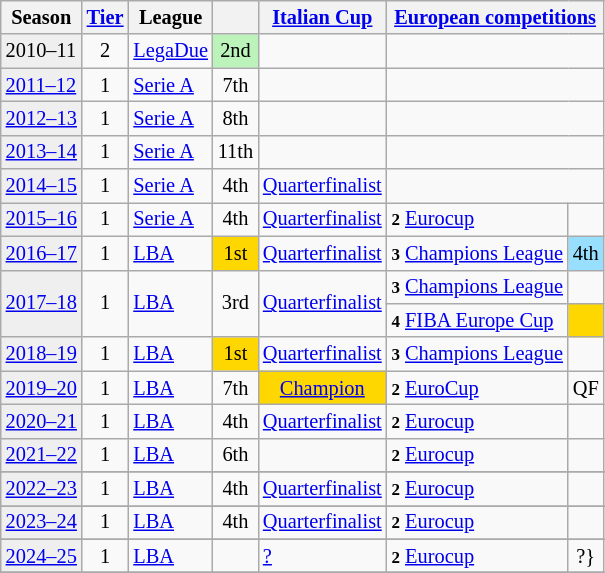<table class="wikitable" style="font-size:85%">
<tr>
<th>Season</th>
<th><a href='#'>Tier</a></th>
<th>League</th>
<th></th>
<th><a href='#'>Italian Cup</a></th>
<th colspan=2><a href='#'>European competitions</a></th>
</tr>
<tr>
<td style="background:#efefef;">2010–11</td>
<td align="center">2</td>
<td><a href='#'>LegaDue</a></td>
<td align="center" bgcolor=#BBF3BB>2nd</td>
<td></td>
<td colspan=2></td>
</tr>
<tr>
<td style="background:#efefef;"><a href='#'>2011–12</a></td>
<td align="center">1</td>
<td><a href='#'>Serie A</a></td>
<td align="center">7th</td>
<td></td>
<td colspan=2></td>
</tr>
<tr>
<td style="background:#efefef;"><a href='#'>2012–13</a></td>
<td align="center">1</td>
<td><a href='#'>Serie A</a></td>
<td align="center">8th</td>
<td></td>
<td colspan=2></td>
</tr>
<tr>
<td style="background:#efefef;"><a href='#'>2013–14</a></td>
<td align="center">1</td>
<td><a href='#'>Serie A</a></td>
<td align="center">11th</td>
<td></td>
<td colspan=2></td>
</tr>
<tr>
<td style="background:#efefef;"><a href='#'>2014–15</a></td>
<td align="center">1</td>
<td><a href='#'>Serie A</a></td>
<td align="center">4th</td>
<td><a href='#'>Quarterfinalist</a></td>
<td colspan=2></td>
</tr>
<tr>
<td style="background:#efefef;"><a href='#'>2015–16</a></td>
<td align="center">1</td>
<td><a href='#'>Serie A</a></td>
<td align="center">4th</td>
<td><a href='#'>Quarterfinalist</a></td>
<td><small><strong>2</strong></small> <a href='#'>Eurocup</a></td>
<td align=center></td>
</tr>
<tr>
<td style="background:#efefef;"><a href='#'>2016–17</a></td>
<td align="center">1</td>
<td><a href='#'>LBA</a></td>
<td align="center" bgcolor=gold>1st</td>
<td><a href='#'>Quarterfinalist</a></td>
<td><small><strong>3</strong></small> <a href='#'>Champions League</a></td>
<td align=center bgcolor=#97DEFF>4th</td>
</tr>
<tr>
<td rowspan=2 style="background:#efefef;"><a href='#'>2017–18</a></td>
<td rowspan=2 align="center">1</td>
<td rowspan=2><a href='#'>LBA</a></td>
<td rowspan=2 align="center">3rd</td>
<td rowspan=2><a href='#'>Quarterfinalist</a></td>
<td><small><strong>3</strong></small> <a href='#'>Champions League</a></td>
<td align=center></td>
</tr>
<tr>
<td><small><strong>4</strong></small> <a href='#'>FIBA Europe Cup</a></td>
<td align=center bgcolor=gold></td>
</tr>
<tr>
<td style="background:#efefef;"><a href='#'>2018–19</a></td>
<td align="center">1</td>
<td><a href='#'>LBA</a></td>
<td align="center" bgcolor=gold>1st</td>
<td><a href='#'>Quarterfinalist</a></td>
<td><small><strong>3</strong></small> <a href='#'>Champions League</a></td>
<td></td>
</tr>
<tr>
<td style="background:#efefef;"><a href='#'>2019–20</a></td>
<td align="center">1</td>
<td><a href='#'>LBA</a></td>
<td align="center" bgcolor=>7th</td>
<td align="center" bgcolor=gold><a href='#'>Champion</a></td>
<td><small><strong>2</strong></small> <a href='#'>EuroCup</a></td>
<td>QF</td>
</tr>
<tr>
<td style="background:#efefef;"><a href='#'>2020–21</a></td>
<td align="center">1</td>
<td><a href='#'>LBA</a></td>
<td align="center">4th</td>
<td><a href='#'>Quarterfinalist</a></td>
<td><small><strong>2</strong></small> <a href='#'>Eurocup</a></td>
<td align=center></td>
</tr>
<tr>
<td style="background:#efefef;"><a href='#'>2021–22</a></td>
<td align="center">1</td>
<td><a href='#'>LBA</a></td>
<td align="center">6th</td>
<td></td>
<td><small><strong>2</strong></small> <a href='#'>Eurocup</a></td>
<td align=center></td>
</tr>
<tr>
</tr>
<tr>
<td style="background:#efefef;"><a href='#'>2022–23</a></td>
<td align="center">1</td>
<td><a href='#'>LBA</a></td>
<td align="center">4th</td>
<td><a href='#'>Quarterfinalist</a></td>
<td><small><strong>2</strong></small> <a href='#'>Eurocup</a></td>
<td align=center></td>
</tr>
<tr>
</tr>
<tr>
<td style="background:#efefef;"><a href='#'>2023–24</a></td>
<td align="center">1</td>
<td><a href='#'>LBA</a></td>
<td align="center">4th</td>
<td><a href='#'>Quarterfinalist</a></td>
<td><small><strong>2</strong></small> <a href='#'>Eurocup</a></td>
<td align=center></td>
</tr>
<tr>
</tr>
<tr>
<td style="background:#efefef;"><a href='#'>2024–25</a></td>
<td align="center">1</td>
<td><a href='#'>LBA</a></td>
<td align="center"></td>
<td><a href='#'>?</a></td>
<td><small><strong>2</strong></small> <a href='#'>Eurocup</a></td>
<td align=center>?}</td>
</tr>
<tr>
</tr>
</table>
